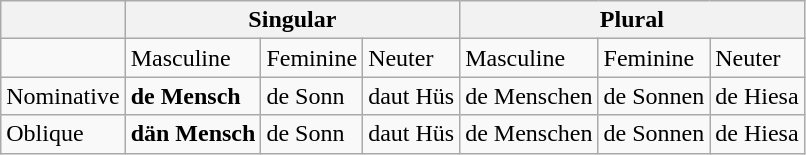<table class="wikitable">
<tr>
<th></th>
<th colspan="3"><strong>Singular</strong></th>
<th colspan="3"><strong>Plural</strong></th>
</tr>
<tr>
<td></td>
<td>Masculine</td>
<td>Feminine</td>
<td>Neuter</td>
<td>Masculine</td>
<td>Feminine</td>
<td>Neuter</td>
</tr>
<tr>
<td>Nominative</td>
<td><strong>de Mensch</strong></td>
<td>de Sonn</td>
<td>daut Hüs</td>
<td>de Menschen</td>
<td>de Sonnen</td>
<td>de Hiesa</td>
</tr>
<tr>
<td>Oblique</td>
<td><strong>dän Mensch</strong></td>
<td>de Sonn</td>
<td>daut Hüs</td>
<td>de Menschen</td>
<td>de Sonnen</td>
<td>de Hiesa</td>
</tr>
</table>
